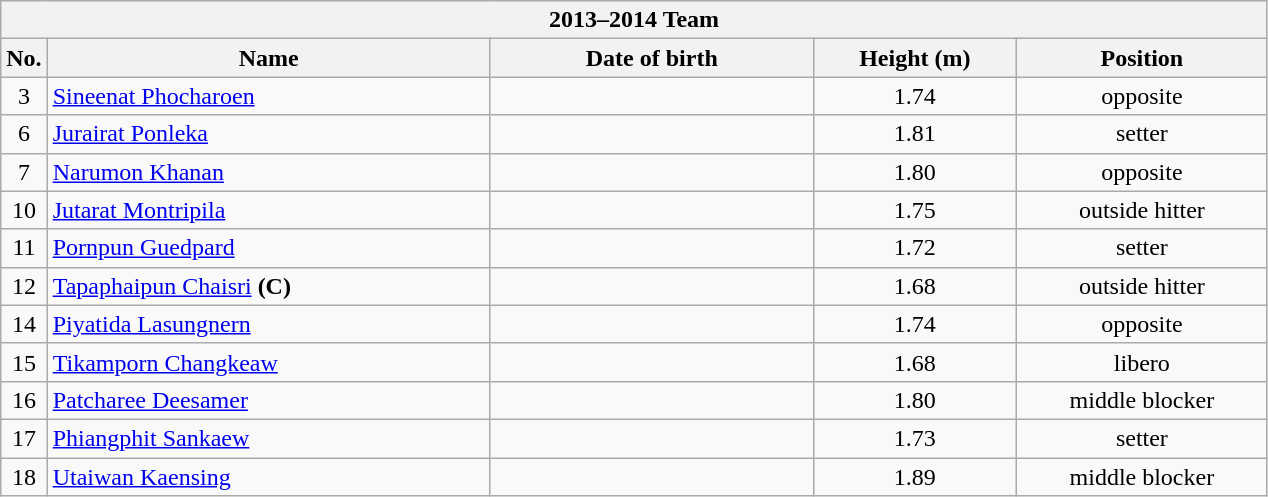<table class="wikitable collapsible collapsed" style="font-size:100%; text-align:center;">
<tr>
<th colspan=5><strong>2013–2014 Team</strong></th>
</tr>
<tr>
<th>No.</th>
<th style="width:18em">Name</th>
<th style="width:13em">Date of birth</th>
<th style="width:8em">Height (m)</th>
<th style="width:10em">Position</th>
</tr>
<tr>
<td>3</td>
<td align=left> <a href='#'>Sineenat Phocharoen</a></td>
<td align=right></td>
<td>1.74</td>
<td>opposite</td>
</tr>
<tr>
<td>6</td>
<td align=left> <a href='#'>Jurairat Ponleka</a></td>
<td align=right></td>
<td>1.81</td>
<td>setter</td>
</tr>
<tr>
<td>7</td>
<td align=left> <a href='#'>Narumon Khanan</a></td>
<td align=right></td>
<td>1.80</td>
<td>opposite</td>
</tr>
<tr>
<td>10</td>
<td align=left> <a href='#'>Jutarat Montripila</a></td>
<td align=right></td>
<td>1.75</td>
<td>outside hitter</td>
</tr>
<tr>
<td>11</td>
<td align=left> <a href='#'>Pornpun Guedpard</a></td>
<td align=right></td>
<td>1.72</td>
<td>setter</td>
</tr>
<tr>
<td>12</td>
<td align=left> <a href='#'>Tapaphaipun Chaisri</a> <strong>(C)</strong></td>
<td align=right></td>
<td>1.68</td>
<td>outside hitter</td>
</tr>
<tr>
<td>14</td>
<td align=left> <a href='#'>Piyatida Lasungnern</a></td>
<td align=right></td>
<td>1.74</td>
<td>opposite</td>
</tr>
<tr>
<td>15</td>
<td align=left> <a href='#'>Tikamporn Changkeaw</a></td>
<td align=right></td>
<td>1.68</td>
<td>libero</td>
</tr>
<tr>
<td>16</td>
<td align=left> <a href='#'>Patcharee Deesamer</a></td>
<td align=right></td>
<td>1.80</td>
<td>middle blocker</td>
</tr>
<tr>
<td>17</td>
<td align=left> <a href='#'>Phiangphit Sankaew</a></td>
<td align=right></td>
<td>1.73</td>
<td>setter</td>
</tr>
<tr>
<td>18</td>
<td align=left> <a href='#'>Utaiwan Kaensing</a></td>
<td align=right></td>
<td>1.89</td>
<td>middle blocker</td>
</tr>
</table>
